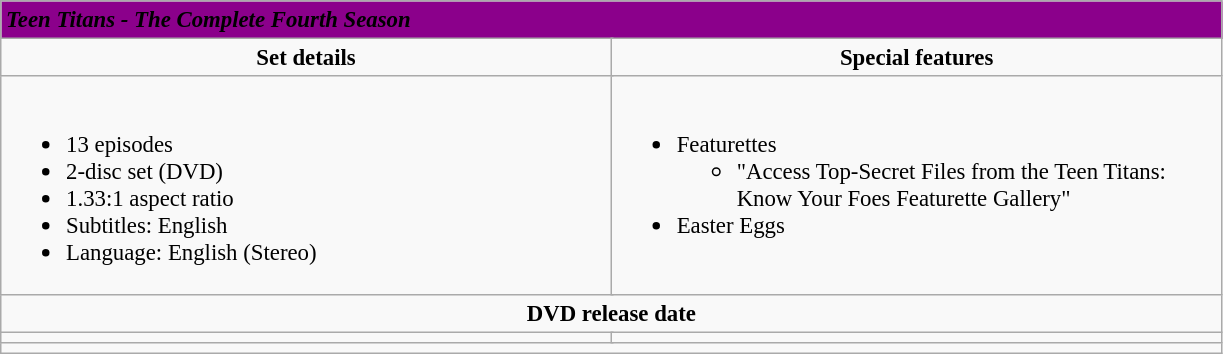<table class="wikitable" style="font-size: 95%;">
<tr style="background:#8B008B">
<td colspan="6"><span><strong><em>Teen Titans - The Complete Fourth Season</em></strong></span></td>
</tr>
<tr style="text-align:center;">
<td style="width:400px;" colspan="3"><strong>Set details</strong></td>
<td style="width:400px;" colspan="3"><strong>Special features</strong></td>
</tr>
<tr valign="top">
<td colspan="3"  style="text-align:left; width:300px;"><br><ul><li>13 episodes</li><li>2-disc set (DVD)</li><li>1.33:1 aspect ratio</li><li>Subtitles: English</li><li>Language: English (Stereo)</li></ul></td>
<td colspan="3" style="text-align:left; width:300px;"><br><ul><li>Featurettes<ul><li>"Access Top-Secret Files from the Teen Titans: Know Your Foes Featurette Gallery"</li></ul></li><li>Easter Eggs</li></ul></td>
</tr>
<tr>
<td colspan="6" style="text-align:center;"><strong>DVD release date</strong></td>
</tr>
<tr style="text-align:center; text-align:center;">
<td colspan="3"><strong></strong></td>
<td colspan="3"><strong></strong></td>
</tr>
<tr style="text-align:center;">
<td colspan="6"></td>
</tr>
</table>
